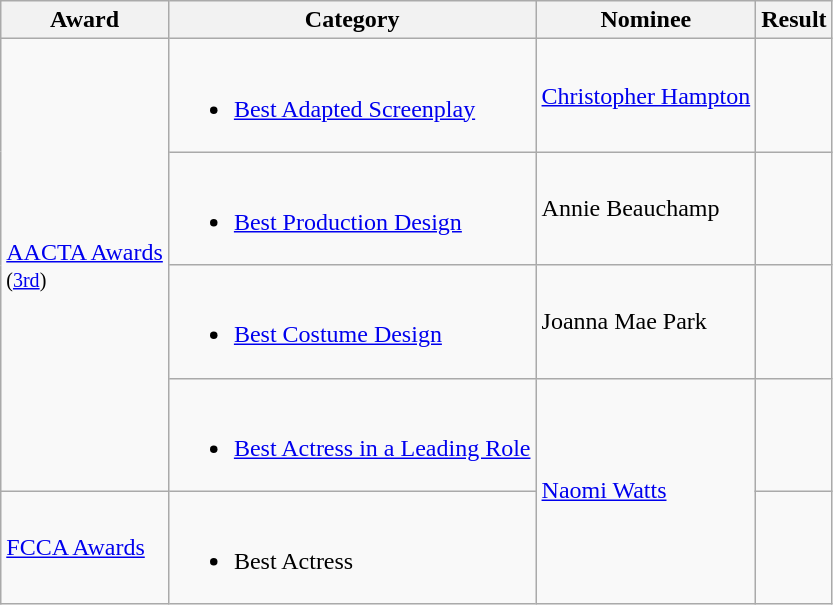<table class="wikitable">
<tr>
<th>Award</th>
<th>Category</th>
<th>Nominee</th>
<th>Result</th>
</tr>
<tr>
<td rowspan=4><a href='#'>AACTA Awards</a><br><small>(<a href='#'>3rd</a>)</small></td>
<td><br><ul><li><a href='#'>Best Adapted Screenplay</a></li></ul></td>
<td><a href='#'>Christopher Hampton</a></td>
<td></td>
</tr>
<tr>
<td><br><ul><li><a href='#'>Best Production Design</a></li></ul></td>
<td>Annie Beauchamp</td>
<td></td>
</tr>
<tr>
<td><br><ul><li><a href='#'>Best Costume Design</a></li></ul></td>
<td>Joanna Mae Park</td>
<td></td>
</tr>
<tr>
<td><br><ul><li><a href='#'>Best Actress in a Leading Role</a></li></ul></td>
<td rowspan=2><a href='#'>Naomi Watts</a></td>
<td></td>
</tr>
<tr>
<td><a href='#'>FCCA Awards</a></td>
<td><br><ul><li>Best Actress</li></ul></td>
<td></td>
</tr>
</table>
